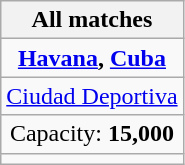<table class="wikitable" style="text-align:center">
<tr>
<th>All matches</th>
</tr>
<tr>
<td><strong><a href='#'>Havana</a>, <a href='#'>Cuba</a></strong></td>
</tr>
<tr>
<td><a href='#'>Ciudad Deportiva</a></td>
</tr>
<tr>
<td>Capacity: <strong>15,000</strong></td>
</tr>
<tr>
<td></td>
</tr>
</table>
